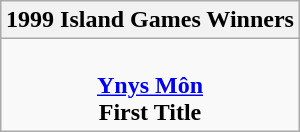<table class="wikitable" style="text-align: center; margin: 0 auto;">
<tr>
<th>1999 Island Games Winners</th>
</tr>
<tr>
<td><br><strong><a href='#'>Ynys Môn</a></strong><br><strong>First Title</strong></td>
</tr>
</table>
